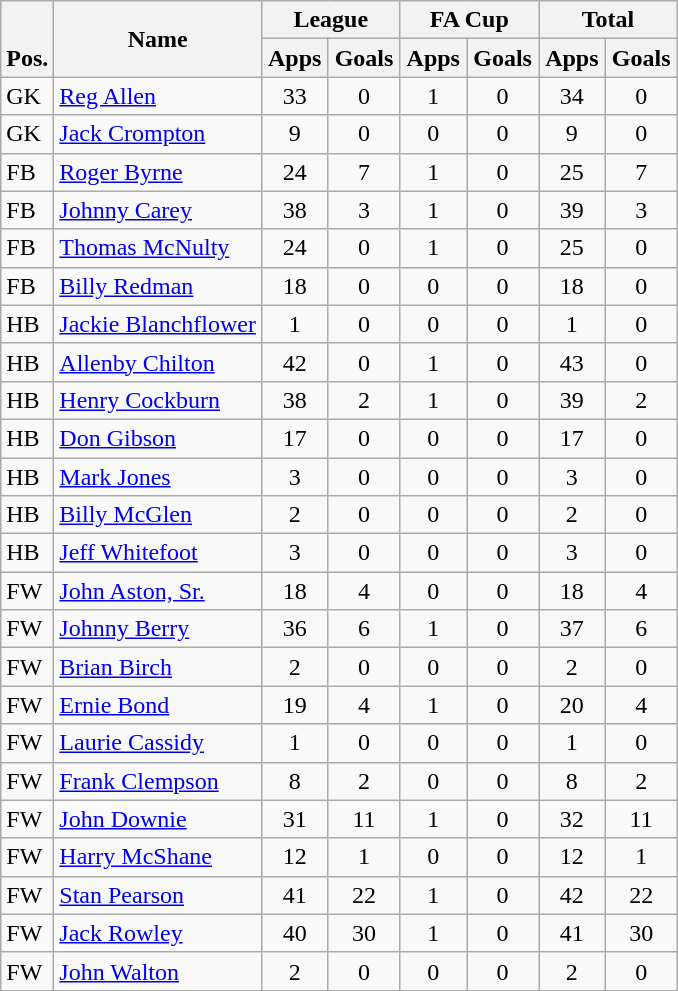<table class="wikitable" style="text-align:center">
<tr>
<th rowspan="2" valign="bottom">Pos.</th>
<th rowspan="2">Name</th>
<th colspan="2" width="85">League</th>
<th colspan="2" width="85">FA Cup</th>
<th colspan="2" width="85">Total</th>
</tr>
<tr>
<th>Apps</th>
<th>Goals</th>
<th>Apps</th>
<th>Goals</th>
<th>Apps</th>
<th>Goals</th>
</tr>
<tr>
<td align="left">GK</td>
<td align="left"> <a href='#'>Reg Allen</a></td>
<td>33</td>
<td>0</td>
<td>1</td>
<td>0</td>
<td>34</td>
<td>0</td>
</tr>
<tr>
<td align="left">GK</td>
<td align="left"> <a href='#'>Jack Crompton</a></td>
<td>9</td>
<td>0</td>
<td>0</td>
<td>0</td>
<td>9</td>
<td>0</td>
</tr>
<tr>
<td align="left">FB</td>
<td align="left"> <a href='#'>Roger Byrne</a></td>
<td>24</td>
<td>7</td>
<td>1</td>
<td>0</td>
<td>25</td>
<td>7</td>
</tr>
<tr>
<td align="left">FB</td>
<td align="left"> <a href='#'>Johnny Carey</a></td>
<td>38</td>
<td>3</td>
<td>1</td>
<td>0</td>
<td>39</td>
<td>3</td>
</tr>
<tr>
<td align="left">FB</td>
<td align="left"> <a href='#'>Thomas McNulty</a></td>
<td>24</td>
<td>0</td>
<td>1</td>
<td>0</td>
<td>25</td>
<td>0</td>
</tr>
<tr>
<td align="left">FB</td>
<td align="left"> <a href='#'>Billy Redman</a></td>
<td>18</td>
<td>0</td>
<td>0</td>
<td>0</td>
<td>18</td>
<td>0</td>
</tr>
<tr>
<td align="left">HB</td>
<td align="left"> <a href='#'>Jackie Blanchflower</a></td>
<td>1</td>
<td>0</td>
<td>0</td>
<td>0</td>
<td>1</td>
<td>0</td>
</tr>
<tr>
<td align="left">HB</td>
<td align="left"> <a href='#'>Allenby Chilton</a></td>
<td>42</td>
<td>0</td>
<td>1</td>
<td>0</td>
<td>43</td>
<td>0</td>
</tr>
<tr>
<td align="left">HB</td>
<td align="left"> <a href='#'>Henry Cockburn</a></td>
<td>38</td>
<td>2</td>
<td>1</td>
<td>0</td>
<td>39</td>
<td>2</td>
</tr>
<tr>
<td align="left">HB</td>
<td align="left"> <a href='#'>Don Gibson</a></td>
<td>17</td>
<td>0</td>
<td>0</td>
<td>0</td>
<td>17</td>
<td>0</td>
</tr>
<tr>
<td align="left">HB</td>
<td align="left"> <a href='#'>Mark Jones</a></td>
<td>3</td>
<td>0</td>
<td>0</td>
<td>0</td>
<td>3</td>
<td>0</td>
</tr>
<tr>
<td align="left">HB</td>
<td align="left"> <a href='#'>Billy McGlen</a></td>
<td>2</td>
<td>0</td>
<td>0</td>
<td>0</td>
<td>2</td>
<td>0</td>
</tr>
<tr>
<td align="left">HB</td>
<td align="left"> <a href='#'>Jeff Whitefoot</a></td>
<td>3</td>
<td>0</td>
<td>0</td>
<td>0</td>
<td>3</td>
<td>0</td>
</tr>
<tr>
<td align="left">FW</td>
<td align="left"> <a href='#'>John Aston, Sr.</a></td>
<td>18</td>
<td>4</td>
<td>0</td>
<td>0</td>
<td>18</td>
<td>4</td>
</tr>
<tr>
<td align="left">FW</td>
<td align="left"> <a href='#'>Johnny Berry</a></td>
<td>36</td>
<td>6</td>
<td>1</td>
<td>0</td>
<td>37</td>
<td>6</td>
</tr>
<tr>
<td align="left">FW</td>
<td align="left"> <a href='#'>Brian Birch</a></td>
<td>2</td>
<td>0</td>
<td>0</td>
<td>0</td>
<td>2</td>
<td>0</td>
</tr>
<tr>
<td align="left">FW</td>
<td align="left"> <a href='#'>Ernie Bond</a></td>
<td>19</td>
<td>4</td>
<td>1</td>
<td>0</td>
<td>20</td>
<td>4</td>
</tr>
<tr>
<td align="left">FW</td>
<td align="left"> <a href='#'>Laurie Cassidy</a></td>
<td>1</td>
<td>0</td>
<td>0</td>
<td>0</td>
<td>1</td>
<td>0</td>
</tr>
<tr>
<td align="left">FW</td>
<td align="left"> <a href='#'>Frank Clempson</a></td>
<td>8</td>
<td>2</td>
<td>0</td>
<td>0</td>
<td>8</td>
<td>2</td>
</tr>
<tr>
<td align="left">FW</td>
<td align="left"> <a href='#'>John Downie</a></td>
<td>31</td>
<td>11</td>
<td>1</td>
<td>0</td>
<td>32</td>
<td>11</td>
</tr>
<tr>
<td align="left">FW</td>
<td align="left"> <a href='#'>Harry McShane</a></td>
<td>12</td>
<td>1</td>
<td>0</td>
<td>0</td>
<td>12</td>
<td>1</td>
</tr>
<tr>
<td align="left">FW</td>
<td align="left"> <a href='#'>Stan Pearson</a></td>
<td>41</td>
<td>22</td>
<td>1</td>
<td>0</td>
<td>42</td>
<td>22</td>
</tr>
<tr>
<td align="left">FW</td>
<td align="left"> <a href='#'>Jack Rowley</a></td>
<td>40</td>
<td>30</td>
<td>1</td>
<td>0</td>
<td>41</td>
<td>30</td>
</tr>
<tr>
<td align="left">FW</td>
<td align="left"> <a href='#'>John Walton</a></td>
<td>2</td>
<td>0</td>
<td>0</td>
<td>0</td>
<td>2</td>
<td>0</td>
</tr>
</table>
